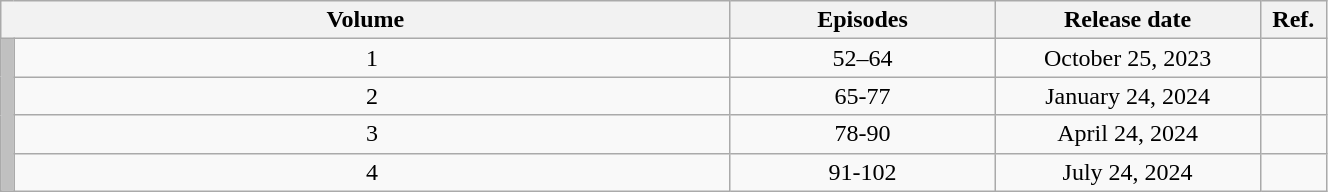<table class="wikitable" style="text-align: center; width: 70%;">
<tr>
<th colspan="2">Volume</th>
<th width="20%">Episodes</th>
<th width="20%">Release date</th>
<th width="5%">Ref.</th>
</tr>
<tr>
<td rowspan="4" width="1%" style="background: #C0C0C0;"></td>
<td>1</td>
<td>52–64</td>
<td>October 25, 2023</td>
<td></td>
</tr>
<tr>
<td>2</td>
<td>65-77</td>
<td>January 24, 2024</td>
<td></td>
</tr>
<tr>
<td>3</td>
<td>78-90</td>
<td>April 24, 2024</td>
<td></td>
</tr>
<tr>
<td>4</td>
<td>91-102</td>
<td>July 24, 2024</td>
<td></td>
</tr>
</table>
